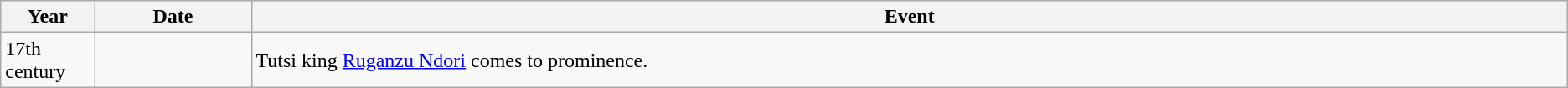<table class="wikitable">
<tr>
<th style="width:6%;">Year</th>
<th style="width:10%;">Date</th>
<th>Event</th>
</tr>
<tr>
<td>17th century</td>
<td></td>
<td>Tutsi king <a href='#'>Ruganzu Ndori</a> comes to prominence.</td>
</tr>
</table>
